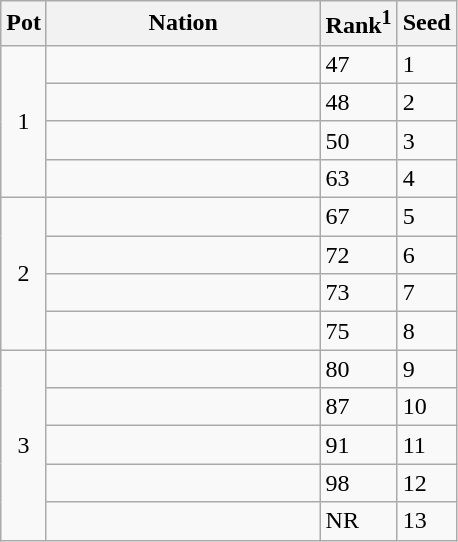<table class="wikitable">
<tr>
<th>Pot</th>
<th width="175">Nation</th>
<th>Rank<sup>1</sup></th>
<th>Seed</th>
</tr>
<tr>
<td rowspan=4 style="text-align:center;">1</td>
<td></td>
<td>47</td>
<td>1</td>
</tr>
<tr>
<td></td>
<td>48</td>
<td>2</td>
</tr>
<tr>
<td></td>
<td>50</td>
<td>3</td>
</tr>
<tr>
<td></td>
<td>63</td>
<td>4</td>
</tr>
<tr>
<td rowspan=4 style="text-align:center;">2</td>
<td></td>
<td>67</td>
<td>5</td>
</tr>
<tr>
<td></td>
<td>72</td>
<td>6</td>
</tr>
<tr>
<td></td>
<td>73</td>
<td>7</td>
</tr>
<tr>
<td></td>
<td>75</td>
<td>8</td>
</tr>
<tr>
<td rowspan=5 style="text-align:center;">3</td>
<td></td>
<td>80</td>
<td>9</td>
</tr>
<tr>
<td></td>
<td>87</td>
<td>10</td>
</tr>
<tr>
<td></td>
<td>91</td>
<td>11</td>
</tr>
<tr>
<td></td>
<td>98</td>
<td>12</td>
</tr>
<tr>
<td></td>
<td>NR</td>
<td>13</td>
</tr>
</table>
